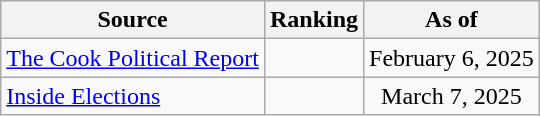<table class="wikitable" style="text-align:center">
<tr>
<th>Source</th>
<th>Ranking</th>
<th>As of</th>
</tr>
<tr>
<td align=left><a href='#'>The Cook Political Report</a></td>
<td></td>
<td>February 6, 2025</td>
</tr>
<tr>
<td align=left><a href='#'>Inside Elections</a></td>
<td></td>
<td>March 7, 2025</td>
</tr>
</table>
